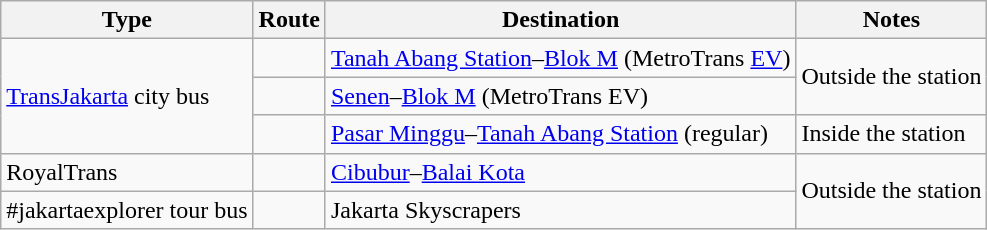<table class="wikitable">
<tr>
<th>Type</th>
<th>Route</th>
<th>Destination</th>
<th>Notes</th>
</tr>
<tr>
<td rowspan="3"><a href='#'>TransJakarta</a> city bus</td>
<td></td>
<td><a href='#'>Tanah Abang Station</a>–<a href='#'>Blok M</a> (MetroTrans <a href='#'>EV</a>)</td>
<td rowspan="2">Outside  the station</td>
</tr>
<tr>
<td></td>
<td><a href='#'>Senen</a>–<a href='#'>Blok M</a> (MetroTrans EV)</td>
</tr>
<tr>
<td></td>
<td><a href='#'>Pasar Minggu</a>–<a href='#'>Tanah Abang Station</a> (regular)</td>
<td>Inside the station</td>
</tr>
<tr>
<td>RoyalTrans</td>
<td></td>
<td><a href='#'>Cibubur</a>–<a href='#'>Balai Kota</a></td>
<td rowspan="2">Outside the station</td>
</tr>
<tr>
<td>#jakartaexplorer tour bus</td>
<td></td>
<td>Jakarta Skyscrapers </td>
</tr>
</table>
